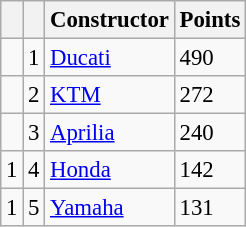<table class="wikitable" style="font-size: 95%;">
<tr>
<th></th>
<th></th>
<th>Constructor</th>
<th>Points</th>
</tr>
<tr>
<td></td>
<td align=center>1</td>
<td> <a href='#'>Ducati</a></td>
<td align=left>490</td>
</tr>
<tr>
<td></td>
<td align=center>2</td>
<td> <a href='#'>KTM</a></td>
<td align=left>272</td>
</tr>
<tr>
<td></td>
<td align=center>3</td>
<td> <a href='#'>Aprilia</a></td>
<td align=left>240</td>
</tr>
<tr>
<td> 1</td>
<td align=center>4</td>
<td> <a href='#'>Honda</a></td>
<td align=left>142</td>
</tr>
<tr>
<td> 1</td>
<td align=center>5</td>
<td> <a href='#'>Yamaha</a></td>
<td align=left>131</td>
</tr>
</table>
